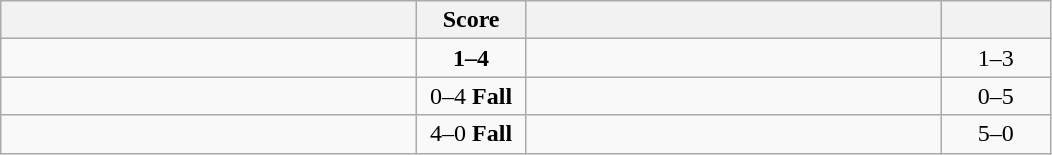<table class="wikitable" style="text-align: center; ">
<tr>
<th align="right" width="270"></th>
<th width="65">Score</th>
<th align="left" width="270"></th>
<th width="65"></th>
</tr>
<tr>
<td align="left"></td>
<td><strong>1–4</strong></td>
<td align="left"><strong></strong></td>
<td>1–3 <strong></strong></td>
</tr>
<tr>
<td align="left"></td>
<td>0–4 <strong>Fall</strong></td>
<td align="left"><strong></strong></td>
<td>0–5 <strong></strong></td>
</tr>
<tr>
<td align="left"><strong></strong></td>
<td>4–0 <strong>Fall</strong></td>
<td align="left"></td>
<td>5–0 <strong></strong></td>
</tr>
</table>
